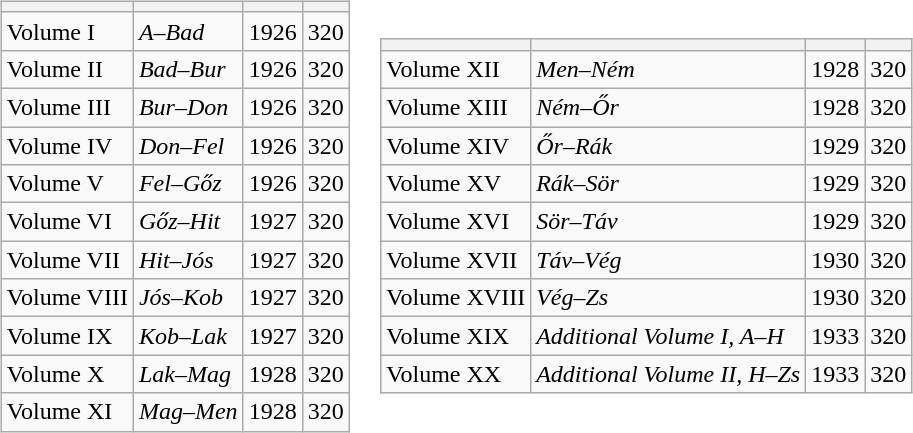<table>
<tr>
<td><br><table class="wikitable sortable">
<tr>
<th></th>
<th></th>
<th></th>
<th></th>
</tr>
<tr>
<td>Volume I</td>
<td><em>A–Bad</em></td>
<td>1926</td>
<td>320</td>
</tr>
<tr>
<td>Volume II</td>
<td><em>Bad–Bur</em></td>
<td>1926</td>
<td>320</td>
</tr>
<tr>
<td>Volume III</td>
<td><em>Bur–Don</em></td>
<td>1926</td>
<td>320</td>
</tr>
<tr>
<td>Volume IV</td>
<td><em>Don–Fel</em></td>
<td>1926</td>
<td>320</td>
</tr>
<tr>
<td>Volume V</td>
<td><em>Fel–Gőz</em></td>
<td>1926</td>
<td>320</td>
</tr>
<tr>
<td>Volume VI</td>
<td><em>Gőz–Hit</em></td>
<td>1927</td>
<td>320</td>
</tr>
<tr>
<td>Volume VII</td>
<td><em>Hit–Jós</em></td>
<td>1927</td>
<td>320</td>
</tr>
<tr>
<td>Volume VIII</td>
<td><em>Jós–Kob</em></td>
<td>1927</td>
<td>320</td>
</tr>
<tr>
<td>Volume IX</td>
<td><em>Kob–Lak</em></td>
<td>1927</td>
<td>320</td>
</tr>
<tr>
<td>Volume X</td>
<td><em>Lak–Mag</em></td>
<td>1928</td>
<td>320</td>
</tr>
<tr>
<td>Volume XI</td>
<td><em>Mag–Men</em></td>
<td>1928</td>
<td>320</td>
</tr>
</table>
</td>
<td><br><table class="wikitable sortable">
<tr>
<th></th>
<th></th>
<th></th>
<th></th>
</tr>
<tr>
<td>Volume XII</td>
<td><em>Men–Ném</em></td>
<td>1928</td>
<td>320</td>
</tr>
<tr>
<td>Volume XIII</td>
<td><em>Ném–Őr</em></td>
<td>1928</td>
<td>320</td>
</tr>
<tr>
<td>Volume XIV</td>
<td><em>Őr–Rák</em></td>
<td>1929</td>
<td>320</td>
</tr>
<tr>
<td>Volume XV</td>
<td><em>Rák–Sör</em></td>
<td>1929</td>
<td>320</td>
</tr>
<tr>
<td>Volume XVI</td>
<td><em>Sör–Táv</em></td>
<td>1929</td>
<td>320</td>
</tr>
<tr>
<td>Volume XVII</td>
<td><em>Táv–Vég</em></td>
<td>1930</td>
<td>320</td>
</tr>
<tr>
<td>Volume XVIII</td>
<td><em>Vég–Zs</em></td>
<td>1930</td>
<td>320</td>
</tr>
<tr>
<td>Volume XIX</td>
<td><em>Additional Volume I, A–H</em></td>
<td>1933</td>
<td>320</td>
</tr>
<tr>
<td>Volume XX</td>
<td><em>Additional Volume II, H–Zs</em></td>
<td>1933</td>
<td>320</td>
</tr>
</table>
</td>
</tr>
</table>
